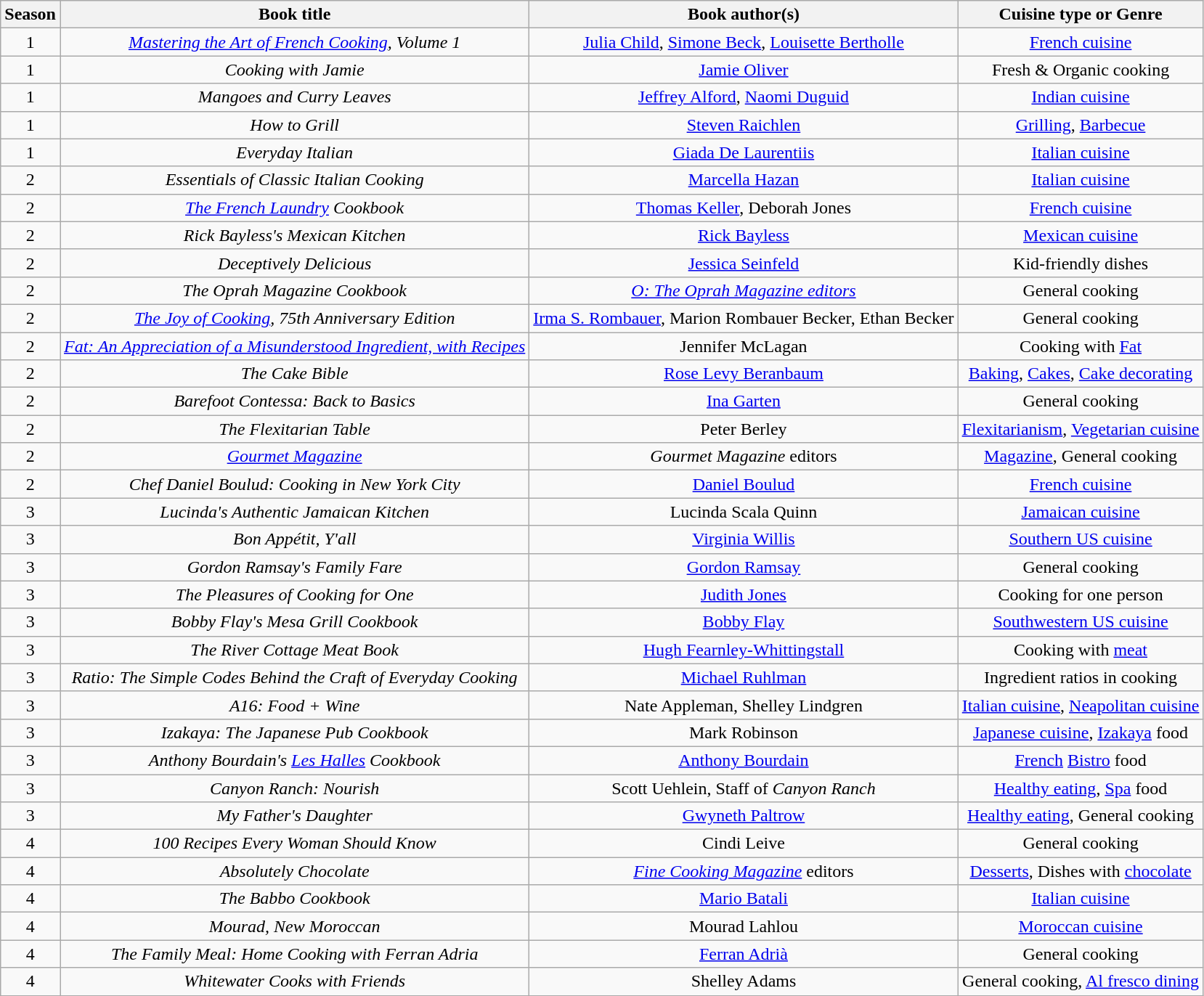<table class="wikitable sortable">
<tr>
<th>Season</th>
<th>Book title</th>
<th>Book author(s)</th>
<th>Cuisine type or Genre</th>
</tr>
<tr>
<td style="text-align: center; top">1</td>
<td style="text-align: center; top"><em><a href='#'>Mastering the Art of French Cooking</a>, Volume 1</em></td>
<td style="text-align: center; top"><a href='#'>Julia Child</a>, <a href='#'>Simone Beck</a>, <a href='#'>Louisette Bertholle</a></td>
<td style="text-align: center; top"><a href='#'>French cuisine</a></td>
</tr>
<tr>
<td style="text-align: center; top">1</td>
<td style="text-align: center; top"><em>Cooking with Jamie</em></td>
<td style="text-align: center; top"><a href='#'>Jamie Oliver</a></td>
<td style="text-align: center; top">Fresh & Organic cooking</td>
</tr>
<tr>
<td style="text-align: center; top">1</td>
<td style="text-align: center; top"><em>Mangoes and Curry Leaves</em></td>
<td style="text-align: center; top"><a href='#'>Jeffrey Alford</a>, <a href='#'>Naomi Duguid</a></td>
<td style="text-align: center; top"><a href='#'>Indian cuisine</a></td>
</tr>
<tr>
<td style="text-align: center; top">1</td>
<td style="text-align: center; top"><em>How to Grill</em></td>
<td style="text-align: center; top"><a href='#'>Steven Raichlen</a></td>
<td style="text-align: center; top"><a href='#'>Grilling</a>, <a href='#'>Barbecue</a></td>
</tr>
<tr>
<td style="text-align: center; top">1</td>
<td style="text-align: center; top"><em>Everyday Italian</em></td>
<td style="text-align: center; top"><a href='#'>Giada De Laurentiis</a></td>
<td style="text-align: center; top"><a href='#'>Italian cuisine</a></td>
</tr>
<tr>
<td style="text-align: center; top">2</td>
<td style="text-align: center; top"><em>Essentials of Classic Italian Cooking</em></td>
<td style="text-align: center; top"><a href='#'>Marcella Hazan</a></td>
<td style="text-align: center; top"><a href='#'>Italian cuisine</a></td>
</tr>
<tr>
<td style="text-align: center; top">2</td>
<td style="text-align: center; top"><em><a href='#'>The French Laundry</a> Cookbook</em></td>
<td style="text-align: center; top"><a href='#'>Thomas Keller</a>, Deborah Jones</td>
<td style="text-align: center; top"><a href='#'>French cuisine</a></td>
</tr>
<tr>
<td style="text-align: center; top">2</td>
<td style="text-align: center; top"><em>Rick Bayless's Mexican Kitchen</em></td>
<td style="text-align: center; top"><a href='#'>Rick Bayless</a></td>
<td style="text-align: center; top"><a href='#'>Mexican cuisine</a></td>
</tr>
<tr>
<td style="text-align: center; top">2</td>
<td style="text-align: center; top"><em>Deceptively Delicious</em></td>
<td style="text-align: center; top"><a href='#'>Jessica Seinfeld</a></td>
<td style="text-align: center; top">Kid-friendly dishes</td>
</tr>
<tr>
<td style="text-align: center; top">2</td>
<td style="text-align: center; top"><em>The Oprah Magazine Cookbook</em></td>
<td style="text-align: center; top"><em><a href='#'>O: The Oprah Magazine editors</a></em></td>
<td style="text-align: center; top">General cooking</td>
</tr>
<tr>
<td style="text-align: center; top">2</td>
<td style="text-align: center; top"><em><a href='#'>The Joy of Cooking</a>, 75th Anniversary Edition</em></td>
<td style="text-align: center; top"><a href='#'>Irma S. Rombauer</a>, Marion Rombauer Becker, Ethan Becker</td>
<td style="text-align: center; top">General cooking</td>
</tr>
<tr>
<td style="text-align: center; top">2</td>
<td style="text-align: center; top"><em><a href='#'>Fat: An Appreciation of a Misunderstood Ingredient, with Recipes</a></em></td>
<td style="text-align: center; top">Jennifer McLagan</td>
<td style="text-align: center; top">Cooking with <a href='#'>Fat</a></td>
</tr>
<tr>
<td style="text-align: center; top">2</td>
<td style="text-align: center; top"><em>The Cake Bible</em></td>
<td style="text-align: center; top"><a href='#'>Rose Levy Beranbaum</a></td>
<td style="text-align: center; top"><a href='#'>Baking</a>, <a href='#'>Cakes</a>, <a href='#'>Cake decorating</a></td>
</tr>
<tr>
<td style="text-align: center; top">2</td>
<td style="text-align: center; top"><em>Barefoot Contessa: Back to Basics</em></td>
<td style="text-align: center; top"><a href='#'>Ina Garten</a></td>
<td style="text-align: center; top">General cooking</td>
</tr>
<tr>
<td style="text-align: center; top">2</td>
<td style="text-align: center; top"><em>The Flexitarian Table</em></td>
<td style="text-align: center; top">Peter Berley</td>
<td style="text-align: center; top"><a href='#'>Flexitarianism</a>, <a href='#'>Vegetarian cuisine</a></td>
</tr>
<tr>
<td style="text-align: center; top">2</td>
<td style="text-align: center; top"><em><a href='#'>Gourmet Magazine</a></em></td>
<td style="text-align: center; top"><em>Gourmet Magazine</em> editors</td>
<td style="text-align: center; top"><a href='#'>Magazine</a>, General cooking</td>
</tr>
<tr>
<td style="text-align: center; top">2</td>
<td style="text-align: center; top"><em>Chef Daniel Boulud: Cooking in New York City</em></td>
<td style="text-align: center; top"><a href='#'>Daniel Boulud</a></td>
<td style="text-align: center; top"><a href='#'>French cuisine</a></td>
</tr>
<tr>
<td style="text-align: center; top">3</td>
<td style="text-align: center; top"><em>Lucinda's Authentic Jamaican Kitchen</em></td>
<td style="text-align: center; top">Lucinda Scala Quinn</td>
<td style="text-align: center; top"><a href='#'>Jamaican cuisine</a></td>
</tr>
<tr>
<td style="text-align: center; top">3</td>
<td style="text-align: center; top"><em>Bon Appétit, Y'all</em></td>
<td style="text-align: center; top"><a href='#'>Virginia Willis</a></td>
<td style="text-align: center; top"><a href='#'>Southern US cuisine</a></td>
</tr>
<tr>
<td style="text-align: center; top">3</td>
<td style="text-align: center; top"><em>Gordon Ramsay's Family Fare</em></td>
<td style="text-align: center; top"><a href='#'>Gordon Ramsay</a></td>
<td style="text-align: center; top">General cooking</td>
</tr>
<tr>
<td style="text-align: center; top">3</td>
<td style="text-align: center; top"><em>The Pleasures of Cooking for One</em></td>
<td style="text-align: center; top"><a href='#'>Judith Jones</a></td>
<td style="text-align: center; top">Cooking for one person</td>
</tr>
<tr>
<td style="text-align: center; top">3</td>
<td style="text-align: center; top"><em>Bobby Flay's Mesa Grill Cookbook</em></td>
<td style="text-align: center; top"><a href='#'>Bobby Flay</a></td>
<td style="text-align: center; top"><a href='#'>Southwestern US cuisine</a></td>
</tr>
<tr>
<td style="text-align: center; top">3</td>
<td style="text-align: center; top"><em>The River Cottage Meat Book</em></td>
<td style="text-align: center; top"><a href='#'>Hugh Fearnley-Whittingstall</a></td>
<td style="text-align: center; top">Cooking with <a href='#'>meat</a></td>
</tr>
<tr>
<td style="text-align: center; top">3</td>
<td style="text-align: center; top"><em>Ratio: The Simple Codes Behind the Craft of Everyday Cooking</em></td>
<td style="text-align: center; top"><a href='#'>Michael Ruhlman</a></td>
<td style="text-align: center; top">Ingredient ratios in cooking</td>
</tr>
<tr>
<td style="text-align: center; top">3</td>
<td style="text-align: center; top"><em>A16: Food + Wine</em></td>
<td style="text-align: center; top">Nate Appleman, Shelley Lindgren</td>
<td style="text-align: center; top"><a href='#'>Italian cuisine</a>, <a href='#'>Neapolitan cuisine</a></td>
</tr>
<tr>
<td style="text-align: center; top">3</td>
<td style="text-align: center; top"><em>Izakaya: The Japanese Pub Cookbook</em></td>
<td style="text-align: center; top">Mark Robinson</td>
<td style="text-align: center; top"><a href='#'>Japanese cuisine</a>, <a href='#'>Izakaya</a> food</td>
</tr>
<tr>
<td style="text-align: center; top">3</td>
<td style="text-align: center; top"><em>Anthony Bourdain's <a href='#'>Les Halles</a> Cookbook</em></td>
<td style="text-align: center; top"><a href='#'>Anthony Bourdain</a></td>
<td style="text-align: center; top"><a href='#'>French</a> <a href='#'>Bistro</a> food</td>
</tr>
<tr>
<td style="text-align: center; top">3</td>
<td style="text-align: center; top"><em>Canyon Ranch: Nourish</em></td>
<td style="text-align: center; top">Scott Uehlein, Staff of <em>Canyon Ranch</em></td>
<td style="text-align: center; top"><a href='#'>Healthy eating</a>, <a href='#'>Spa</a> food</td>
</tr>
<tr>
<td style="text-align: center; top">3</td>
<td style="text-align: center; top"><em>My Father's Daughter</em></td>
<td style="text-align: center; top"><a href='#'>Gwyneth Paltrow</a></td>
<td style="text-align: center; top"><a href='#'>Healthy eating</a>, General cooking</td>
</tr>
<tr>
<td style="text-align: center; top">4</td>
<td style="text-align: center; top"><em>100 Recipes Every Woman Should Know</em></td>
<td style="text-align: center; top">Cindi Leive</td>
<td style="text-align: center; top">General cooking</td>
</tr>
<tr>
<td style="text-align: center; top">4</td>
<td style="text-align: center; top"><em>Absolutely Chocolate</em></td>
<td style="text-align: center; top"><em><a href='#'>Fine Cooking Magazine</a></em> editors</td>
<td style="text-align: center; top"><a href='#'>Desserts</a>, Dishes with <a href='#'>chocolate</a></td>
</tr>
<tr>
<td style="text-align: center; top">4</td>
<td style="text-align: center; top"><em>The Babbo Cookbook</em></td>
<td style="text-align: center; top"><a href='#'>Mario Batali</a></td>
<td style="text-align: center; top"><a href='#'>Italian cuisine</a></td>
</tr>
<tr>
<td style="text-align: center; top">4</td>
<td style="text-align: center; top"><em>Mourad, New Moroccan</em></td>
<td style="text-align: center; top">Mourad Lahlou</td>
<td style="text-align: center; top"><a href='#'>Moroccan cuisine</a></td>
</tr>
<tr>
<td style="text-align: center; top">4</td>
<td style="text-align: center; top"><em>The Family Meal: Home Cooking with Ferran Adria</em></td>
<td style="text-align: center; top"><a href='#'>Ferran Adrià</a></td>
<td style="text-align: center; top">General cooking</td>
</tr>
<tr>
<td style="text-align: center; top">4</td>
<td style="text-align: center; top"><em>Whitewater Cooks with Friends</em></td>
<td style="text-align: center; top">Shelley Adams</td>
<td style="text-align: center; top">General cooking, <a href='#'>Al fresco dining</a></td>
</tr>
</table>
